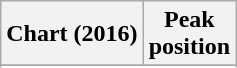<table class="wikitable sortable plainrowheaders">
<tr>
<th scope="col">Chart (2016)</th>
<th scope="col">Peak<br> position</th>
</tr>
<tr>
</tr>
<tr>
</tr>
</table>
